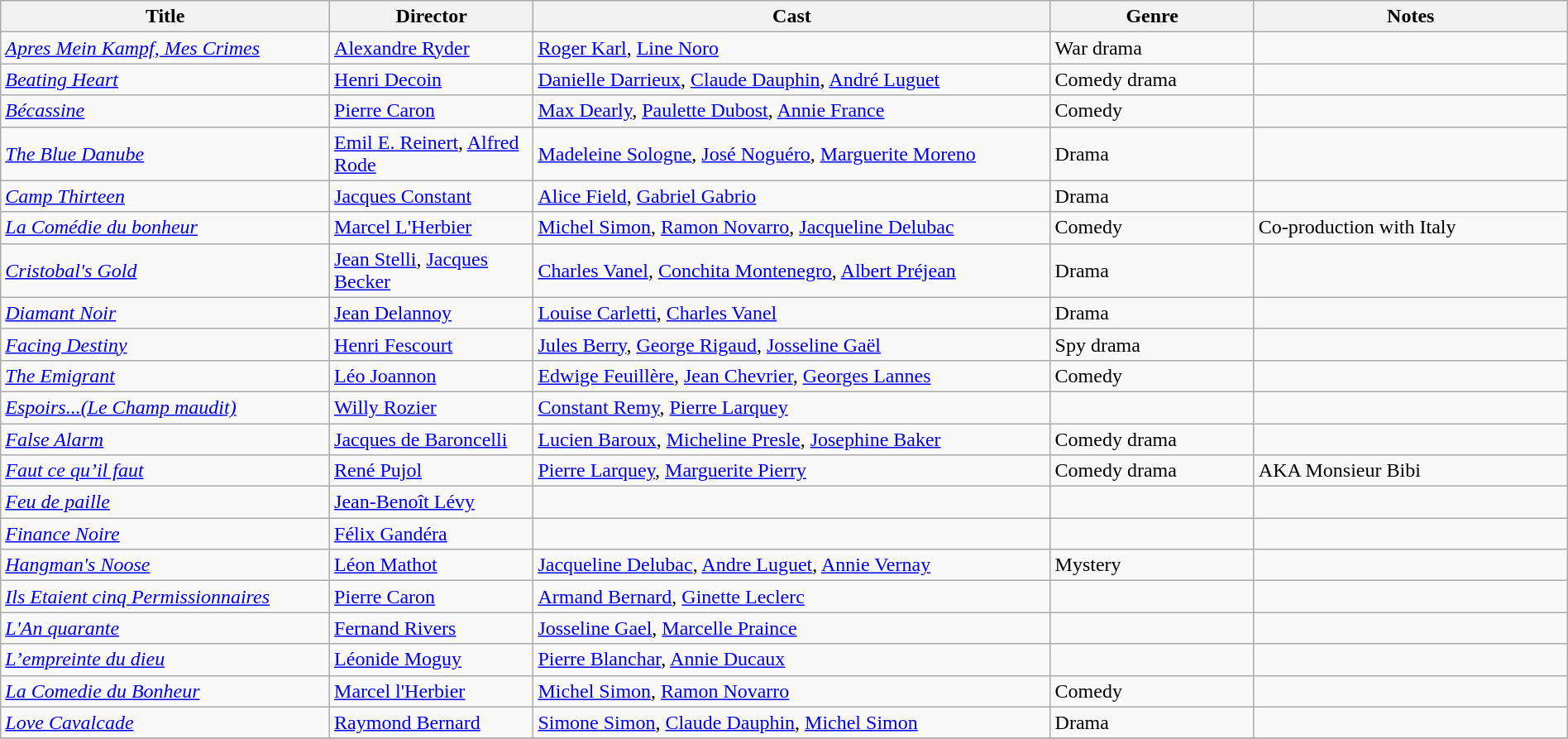<table class="wikitable" style="width:100%;">
<tr>
<th style="width:21%;">Title</th>
<th style="width:13%;">Director</th>
<th style="width:33%;">Cast</th>
<th style="width:13%;">Genre</th>
<th style="width:20%;">Notes</th>
</tr>
<tr>
<td><em><a href='#'>Apres Mein Kampf, Mes Crimes</a></em></td>
<td><a href='#'>Alexandre Ryder</a></td>
<td><a href='#'>Roger Karl</a>, <a href='#'>Line Noro</a></td>
<td>War drama</td>
<td></td>
</tr>
<tr>
<td><em><a href='#'>Beating Heart</a></em></td>
<td><a href='#'>Henri Decoin</a></td>
<td><a href='#'>Danielle Darrieux</a>, <a href='#'>Claude Dauphin</a>, <a href='#'>André Luguet</a></td>
<td>Comedy drama</td>
<td></td>
</tr>
<tr>
<td><em><a href='#'>Bécassine</a></em></td>
<td><a href='#'>Pierre Caron</a></td>
<td><a href='#'>Max Dearly</a>, <a href='#'>Paulette Dubost</a>, <a href='#'>Annie France</a></td>
<td>Comedy</td>
<td></td>
</tr>
<tr>
<td><em><a href='#'>The Blue Danube</a></em></td>
<td><a href='#'>Emil E. Reinert</a>, <a href='#'>Alfred Rode</a></td>
<td><a href='#'>Madeleine Sologne</a>, <a href='#'>José Noguéro</a>, <a href='#'>Marguerite Moreno</a></td>
<td>Drama</td>
<td></td>
</tr>
<tr>
<td><em><a href='#'>Camp Thirteen</a></em></td>
<td><a href='#'>Jacques Constant</a></td>
<td><a href='#'>Alice Field</a>, <a href='#'>Gabriel Gabrio</a></td>
<td>Drama</td>
<td></td>
</tr>
<tr>
<td><em><a href='#'>La Comédie du bonheur</a></em></td>
<td><a href='#'>Marcel L'Herbier</a></td>
<td><a href='#'>Michel Simon</a>, <a href='#'>Ramon Novarro</a>, <a href='#'>Jacqueline Delubac</a></td>
<td>Comedy</td>
<td>Co-production with Italy</td>
</tr>
<tr>
<td><em><a href='#'>Cristobal's Gold</a></em></td>
<td><a href='#'>Jean Stelli</a>, <a href='#'>Jacques Becker</a></td>
<td><a href='#'>Charles Vanel</a>, <a href='#'>Conchita Montenegro</a>, <a href='#'>Albert Préjean</a></td>
<td>Drama</td>
<td></td>
</tr>
<tr>
<td><em><a href='#'>Diamant Noir</a></em></td>
<td><a href='#'>Jean Delannoy</a></td>
<td><a href='#'>Louise Carletti</a>, <a href='#'>Charles Vanel</a></td>
<td>Drama</td>
<td></td>
</tr>
<tr>
<td><em><a href='#'>Facing Destiny</a></em></td>
<td><a href='#'>Henri Fescourt</a></td>
<td><a href='#'>Jules Berry</a>, <a href='#'>George Rigaud</a>, <a href='#'>Josseline Gaël</a></td>
<td>Spy drama</td>
<td></td>
</tr>
<tr>
<td><em><a href='#'>The Emigrant</a></em></td>
<td><a href='#'>Léo Joannon</a></td>
<td><a href='#'>Edwige Feuillère</a>, <a href='#'>Jean Chevrier</a>, <a href='#'>Georges Lannes</a></td>
<td>Comedy</td>
<td></td>
</tr>
<tr>
<td><em><a href='#'>Espoirs...(Le Champ maudit)</a></em></td>
<td><a href='#'>Willy Rozier</a></td>
<td><a href='#'>Constant Remy</a>, <a href='#'>Pierre Larquey</a></td>
<td></td>
<td></td>
</tr>
<tr>
<td><em><a href='#'>False Alarm</a></em></td>
<td><a href='#'>Jacques de Baroncelli</a></td>
<td><a href='#'>Lucien Baroux</a>, <a href='#'>Micheline Presle</a>, <a href='#'>Josephine Baker</a></td>
<td>Comedy drama</td>
<td></td>
</tr>
<tr>
<td><em><a href='#'>Faut ce qu’il faut</a></em></td>
<td><a href='#'>René Pujol</a></td>
<td><a href='#'>Pierre Larquey</a>, <a href='#'>Marguerite Pierry</a></td>
<td>Comedy drama</td>
<td> AKA Monsieur Bibi</td>
</tr>
<tr>
<td><em><a href='#'>Feu de paille</a></em></td>
<td><a href='#'>Jean-Benoît Lévy</a></td>
<td></td>
<td></td>
<td></td>
</tr>
<tr>
<td><em><a href='#'>Finance Noire</a></em></td>
<td><a href='#'>Félix Gandéra</a></td>
<td></td>
<td></td>
<td></td>
</tr>
<tr>
<td><em><a href='#'>Hangman's Noose</a></em></td>
<td><a href='#'>Léon Mathot</a></td>
<td><a href='#'>Jacqueline Delubac</a>, <a href='#'>Andre Luguet</a>, <a href='#'>Annie Vernay</a></td>
<td>Mystery</td>
<td></td>
</tr>
<tr>
<td><em><a href='#'>Ils Etaient cinq Permissionnaires</a></em></td>
<td><a href='#'>Pierre Caron</a></td>
<td><a href='#'>Armand Bernard</a>, <a href='#'>Ginette Leclerc</a></td>
<td></td>
<td></td>
</tr>
<tr>
<td><em><a href='#'>L'An quarante</a></em></td>
<td><a href='#'>Fernand Rivers</a></td>
<td><a href='#'>Josseline Gael</a>, <a href='#'>Marcelle Praince</a></td>
<td></td>
<td></td>
</tr>
<tr>
<td><em><a href='#'>L’empreinte du dieu</a></em></td>
<td><a href='#'>Léonide Moguy</a></td>
<td><a href='#'>Pierre Blanchar</a>, <a href='#'>Annie Ducaux</a></td>
<td></td>
<td></td>
</tr>
<tr>
<td><em><a href='#'>La Comedie du Bonheur</a></em></td>
<td><a href='#'>Marcel l'Herbier</a></td>
<td><a href='#'>Michel Simon</a>, <a href='#'>Ramon Novarro</a></td>
<td>Comedy</td>
<td></td>
</tr>
<tr>
<td><em><a href='#'>Love Cavalcade</a></em></td>
<td><a href='#'>Raymond Bernard</a></td>
<td><a href='#'>Simone Simon</a>, <a href='#'>Claude Dauphin</a>, <a href='#'>Michel Simon</a></td>
<td>Drama</td>
<td></td>
</tr>
<tr>
</tr>
</table>
